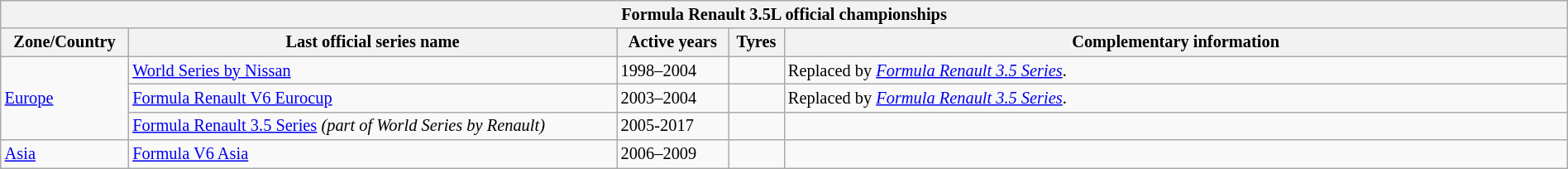<table class="wikitable collapsible" style="font-size:85%; width:100%">
<tr>
<th colspan=6>Formula Renault 3.5L official championships</th>
</tr>
<tr>
<th>Zone/Country</th>
<th>Last official series name</th>
<th>Active years</th>
<th>Tyres</th>
<th width="50%">Complementary information</th>
</tr>
<tr>
<td rowspan=3> <a href='#'>Europe</a></td>
<td><a href='#'>World Series by Nissan</a></td>
<td>1998–2004</td>
<td></td>
<td>Replaced by <em><a href='#'>Formula Renault 3.5 Series</a></em>.</td>
</tr>
<tr>
<td><a href='#'>Formula Renault V6 Eurocup</a></td>
<td>2003–2004</td>
<td></td>
<td>Replaced by <em><a href='#'>Formula Renault 3.5 Series</a></em>.</td>
</tr>
<tr>
<td><a href='#'>Formula Renault 3.5 Series</a> <em>(part of World Series by Renault)</em></td>
<td>2005-2017</td>
<td></td>
<td></td>
</tr>
<tr>
<td> <a href='#'>Asia</a></td>
<td><a href='#'>Formula V6 Asia</a></td>
<td>2006–2009</td>
<td></td>
<td></td>
</tr>
</table>
